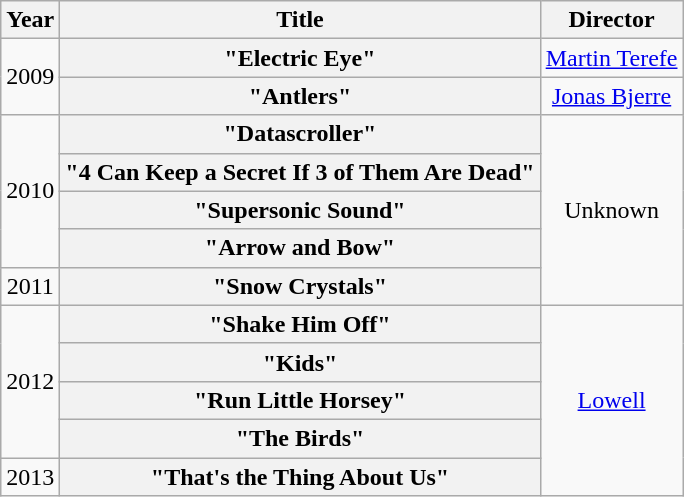<table class="wikitable plainrowheaders" style="text-align:center;">
<tr>
<th scope="col">Year</th>
<th scope="col">Title</th>
<th scope="col">Director</th>
</tr>
<tr>
<td rowspan="2">2009</td>
<th scope="row">"Electric Eye"</th>
<td><a href='#'>Martin Terefe</a></td>
</tr>
<tr>
<th scope="row">"Antlers"</th>
<td><a href='#'>Jonas Bjerre</a></td>
</tr>
<tr>
<td rowspan="4">2010</td>
<th scope="row">"Datascroller"</th>
<td rowspan="5">Unknown</td>
</tr>
<tr>
<th scope="row">"4 Can Keep a Secret If 3 of Them Are Dead"</th>
</tr>
<tr>
<th scope="row">"Supersonic Sound"</th>
</tr>
<tr>
<th scope="row">"Arrow and Bow"</th>
</tr>
<tr>
<td>2011</td>
<th scope="row">"Snow Crystals"</th>
</tr>
<tr>
<td rowspan="4">2012</td>
<th scope="row">"Shake Him Off"</th>
<td rowspan="5"><a href='#'>Lowell</a></td>
</tr>
<tr>
<th scope="row">"Kids"</th>
</tr>
<tr>
<th scope="row">"Run Little Horsey"</th>
</tr>
<tr>
<th scope="row">"The Birds"</th>
</tr>
<tr>
<td>2013</td>
<th scope="row">"That's the Thing About Us"</th>
</tr>
</table>
